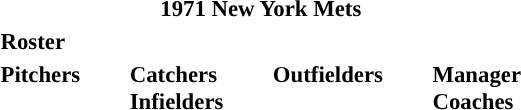<table class="toccolours" style="font-size: 95%;">
<tr>
<th colspan="10">1971 New York Mets</th>
</tr>
<tr>
<td colspan="10"><strong>Roster</strong></td>
</tr>
<tr>
<td valign="top"><strong>Pitchers</strong><br>











</td>
<td width="25px"></td>
<td valign="top"><strong>Catchers</strong><br>


<strong>Infielders</strong>








</td>
<td width="25px"></td>
<td valign="top"><strong>Outfielders</strong><br>







</td>
<td width="25px"></td>
<td valign="top"><strong>Manager</strong><br>
<strong>Coaches</strong>



</td>
</tr>
</table>
